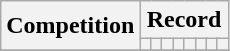<table class="wikitable" style="text-align: center">
<tr>
<th rowspan=2>Competition</th>
<th colspan=8>Record</th>
</tr>
<tr>
<th></th>
<th></th>
<th></th>
<th></th>
<th></th>
<th></th>
<th></th>
<th></th>
</tr>
<tr>
</tr>
</table>
